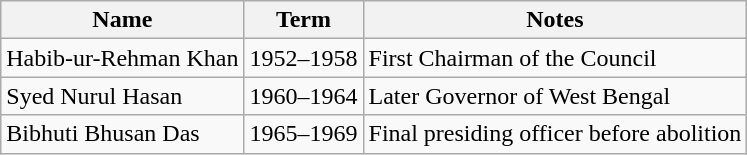<table class="wikitable">
<tr>
<th>Name</th>
<th>Term</th>
<th>Notes</th>
</tr>
<tr>
<td>Habib-ur-Rehman Khan</td>
<td>1952–1958</td>
<td>First Chairman of the Council</td>
</tr>
<tr>
<td>Syed Nurul Hasan</td>
<td>1960–1964</td>
<td>Later Governor of West Bengal</td>
</tr>
<tr>
<td>Bibhuti Bhusan Das</td>
<td>1965–1969</td>
<td>Final presiding officer before abolition</td>
</tr>
</table>
